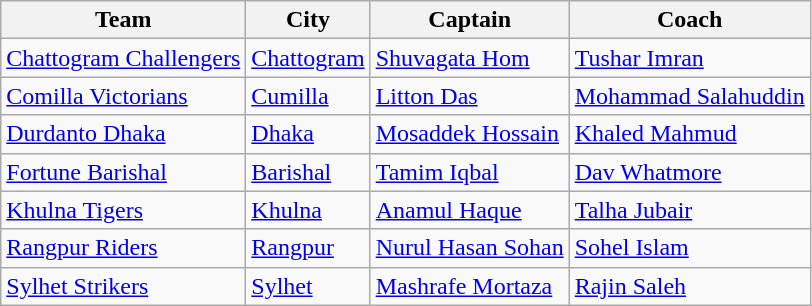<table class="wikitable">
<tr>
<th>Team</th>
<th>City</th>
<th>Captain</th>
<th>Coach</th>
</tr>
<tr>
<td><a href='#'>Chattogram Challengers</a></td>
<td><a href='#'>Chattogram</a></td>
<td><a href='#'>Shuvagata Hom</a></td>
<td><a href='#'>Tushar Imran</a></td>
</tr>
<tr>
<td><a href='#'>Comilla Victorians</a></td>
<td><a href='#'>Cumilla</a></td>
<td><a href='#'>Litton Das</a></td>
<td><a href='#'>Mohammad Salahuddin</a></td>
</tr>
<tr>
<td><a href='#'>Durdanto Dhaka</a></td>
<td><a href='#'>Dhaka</a></td>
<td><a href='#'>Mosaddek Hossain</a></td>
<td><a href='#'>Khaled Mahmud</a></td>
</tr>
<tr>
<td><a href='#'>Fortune Barishal</a></td>
<td><a href='#'>Barishal</a></td>
<td><a href='#'>Tamim Iqbal</a></td>
<td><a href='#'>Dav Whatmore</a></td>
</tr>
<tr>
<td><a href='#'>Khulna Tigers</a></td>
<td><a href='#'>Khulna</a></td>
<td><a href='#'>Anamul Haque</a></td>
<td><a href='#'>Talha Jubair</a></td>
</tr>
<tr>
<td><a href='#'>Rangpur Riders</a></td>
<td><a href='#'>Rangpur</a></td>
<td><a href='#'>Nurul Hasan Sohan</a></td>
<td><a href='#'>Sohel Islam</a></td>
</tr>
<tr>
<td><a href='#'>Sylhet Strikers</a></td>
<td><a href='#'>Sylhet</a></td>
<td><a href='#'>Mashrafe Mortaza</a></td>
<td><a href='#'>Rajin Saleh</a></td>
</tr>
</table>
